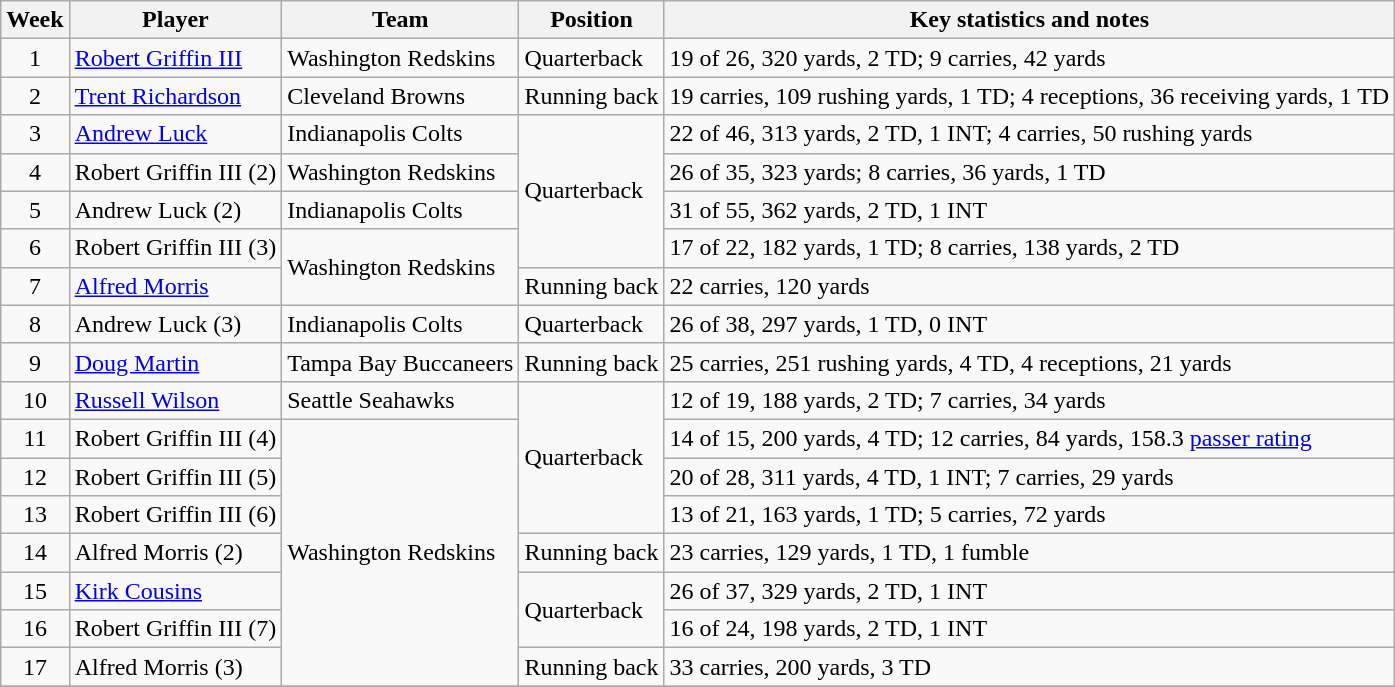<table class="wikitable sortable">
<tr>
<th>Week</th>
<th>Player</th>
<th>Team</th>
<th>Position</th>
<th>Key statistics and notes</th>
</tr>
<tr>
<td align=center>1</td>
<td><a href='#'>Robert Griffin III</a></td>
<td>Washington Redskins</td>
<td>Quarterback</td>
<td>19 of 26, 320 yards, 2 TD; 9 carries, 42 yards</td>
</tr>
<tr>
<td align=center>2</td>
<td><a href='#'>Trent Richardson</a></td>
<td>Cleveland Browns</td>
<td>Running back</td>
<td>19 carries, 109 rushing yards, 1 TD; 4 receptions, 36 receiving yards, 1 TD</td>
</tr>
<tr>
<td align=center>3</td>
<td><a href='#'>Andrew Luck</a></td>
<td>Indianapolis Colts</td>
<td rowspan="4">Quarterback</td>
<td>22 of 46, 313 yards, 2 TD, 1 INT; 4 carries, 50 rushing yards</td>
</tr>
<tr>
<td align=center>4</td>
<td>Robert Griffin III (2)</td>
<td>Washington Redskins</td>
<td>26 of 35, 323 yards; 8 carries, 36 yards, 1 TD</td>
</tr>
<tr>
<td align=center>5</td>
<td>Andrew Luck (2)</td>
<td>Indianapolis Colts</td>
<td>31 of 55, 362 yards, 2 TD, 1 INT</td>
</tr>
<tr>
<td align=center>6</td>
<td>Robert Griffin III (3)</td>
<td rowspan="2">Washington Redskins</td>
<td>17 of 22, 182 yards, 1 TD; 8 carries, 138 yards, 2 TD</td>
</tr>
<tr>
<td align=center>7</td>
<td><a href='#'>Alfred Morris</a></td>
<td>Running back</td>
<td>22 carries, 120 yards</td>
</tr>
<tr>
<td align=center>8</td>
<td>Andrew Luck (3)</td>
<td>Indianapolis Colts</td>
<td>Quarterback</td>
<td>26 of 38, 297 yards, 1 TD, 0 INT</td>
</tr>
<tr>
<td align=center>9</td>
<td><a href='#'>Doug Martin</a></td>
<td>Tampa Bay Buccaneers</td>
<td>Running back</td>
<td>25 carries, 251 rushing yards, 4 TD, 4 receptions, 21 yards</td>
</tr>
<tr>
<td align=center>10</td>
<td><a href='#'>Russell Wilson</a></td>
<td>Seattle Seahawks</td>
<td rowspan="4">Quarterback</td>
<td>12 of 19, 188 yards, 2 TD; 7 carries, 34 yards</td>
</tr>
<tr>
<td align=center>11</td>
<td>Robert Griffin III (4)</td>
<td rowspan="7">Washington Redskins</td>
<td>14 of 15, 200 yards, 4 TD; 12 carries, 84 yards, 158.3 <a href='#'>passer rating</a></td>
</tr>
<tr>
<td align=center>12</td>
<td>Robert Griffin III (5)</td>
<td>20 of 28, 311 yards, 4 TD, 1 INT; 7 carries, 29 yards</td>
</tr>
<tr>
<td align=center>13</td>
<td>Robert Griffin III (6)</td>
<td>13 of 21, 163 yards, 1 TD; 5 carries, 72 yards</td>
</tr>
<tr>
<td align=center>14</td>
<td>Alfred Morris (2)</td>
<td>Running back</td>
<td>23 carries, 129 yards, 1 TD, 1 fumble</td>
</tr>
<tr>
<td align=center>15</td>
<td><a href='#'>Kirk Cousins</a></td>
<td rowspan="2">Quarterback</td>
<td>26 of 37, 329 yards, 2 TD, 1 INT</td>
</tr>
<tr>
<td align=center>16</td>
<td>Robert Griffin III (7)</td>
<td>16 of 24, 198 yards, 2 TD, 1 INT</td>
</tr>
<tr>
<td align=center>17</td>
<td>Alfred Morris (3)</td>
<td>Running back</td>
<td>33 carries, 200 yards, 3 TD</td>
</tr>
<tr>
</tr>
</table>
